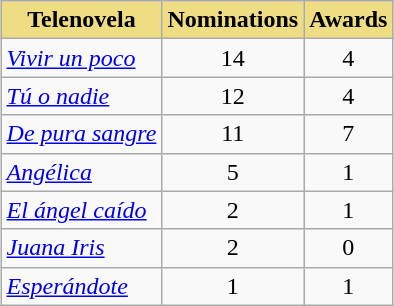<table class="wikitable sortable" style="margin:1em auto;">
<tr>
<th style="background-color:#EEDD82;">Telenovela</th>
<th style="background-color:#EEDD82;">Nominations</th>
<th style="background-color:#EEDD82;">Awards</th>
</tr>
<tr>
<td><em><a href='#'>Vivir un poco</a></em></td>
<td style="text-align:center;">14</td>
<td style="text-align:center;">4</td>
</tr>
<tr>
<td><em><a href='#'>Tú o nadie</a></em></td>
<td style="text-align:center;">12</td>
<td style="text-align:center;">4</td>
</tr>
<tr>
<td><em><a href='#'>De pura sangre</a></em></td>
<td style="text-align:center;">11</td>
<td style="text-align:center;">7</td>
</tr>
<tr>
<td><em><a href='#'>Angélica</a></em></td>
<td style="text-align:center;">5</td>
<td style="text-align:center;">1</td>
</tr>
<tr>
<td><em><a href='#'>El ángel caído</a></em></td>
<td style="text-align:center;">2</td>
<td style="text-align:center;">1</td>
</tr>
<tr>
<td><em><a href='#'>Juana Iris</a></em></td>
<td style="text-align:center;">2</td>
<td style="text-align:center;">0</td>
</tr>
<tr>
<td><em><a href='#'>Esperándote</a></em></td>
<td style="text-align:center;">1</td>
<td style="text-align:center;">1</td>
</tr>
</table>
